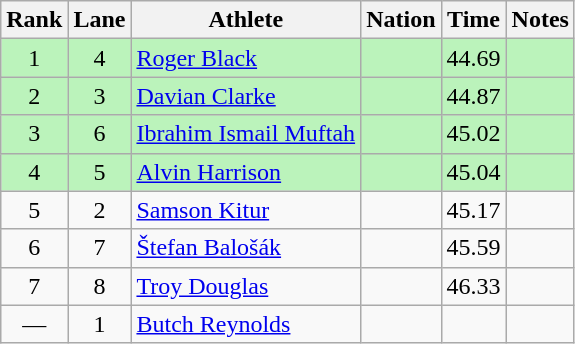<table class="wikitable sortable" style="text-align:center">
<tr>
<th>Rank</th>
<th>Lane</th>
<th>Athlete</th>
<th>Nation</th>
<th>Time</th>
<th>Notes</th>
</tr>
<tr style="background:#bbf3bb;">
<td>1</td>
<td>4</td>
<td align=left><a href='#'>Roger Black</a></td>
<td align=left></td>
<td>44.69</td>
<td></td>
</tr>
<tr style="background:#bbf3bb;">
<td>2</td>
<td>3</td>
<td align=left><a href='#'>Davian Clarke</a></td>
<td align=left></td>
<td>44.87</td>
<td></td>
</tr>
<tr style="background:#bbf3bb;">
<td>3</td>
<td>6</td>
<td align=left><a href='#'>Ibrahim Ismail Muftah</a></td>
<td align=left></td>
<td>45.02</td>
<td></td>
</tr>
<tr style="background:#bbf3bb;">
<td>4</td>
<td>5</td>
<td align=left><a href='#'>Alvin Harrison</a></td>
<td align=left></td>
<td>45.04</td>
<td></td>
</tr>
<tr>
<td>5</td>
<td>2</td>
<td align=left><a href='#'>Samson Kitur</a></td>
<td align=left></td>
<td>45.17</td>
<td></td>
</tr>
<tr>
<td>6</td>
<td>7</td>
<td align=left><a href='#'>Štefan Balošák</a></td>
<td align=left></td>
<td>45.59</td>
<td></td>
</tr>
<tr>
<td>7</td>
<td>8</td>
<td align=left><a href='#'>Troy Douglas</a></td>
<td align=left></td>
<td>46.33</td>
<td></td>
</tr>
<tr>
<td data-sort-value=8>—</td>
<td>1</td>
<td align=left><a href='#'>Butch Reynolds</a></td>
<td align=left></td>
<td></td>
<td></td>
</tr>
</table>
